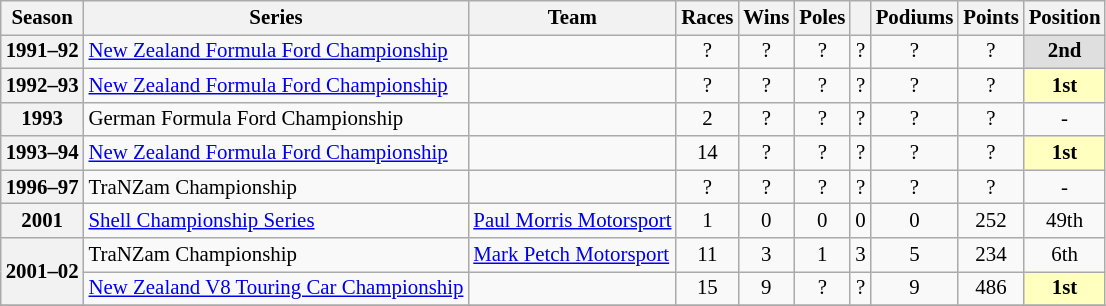<table class="wikitable" style="font-size: 87%; text-align:center">
<tr>
<th>Season</th>
<th>Series</th>
<th>Team</th>
<th>Races</th>
<th>Wins</th>
<th>Poles</th>
<th></th>
<th>Podiums</th>
<th>Points</th>
<th>Position</th>
</tr>
<tr>
<th>1991–92</th>
<td align="left"><a href='#'>New Zealand Formula Ford Championship</a></td>
<td align="left"></td>
<td>?</td>
<td>?</td>
<td>?</td>
<td>?</td>
<td>?</td>
<td>?</td>
<td style="background:#dfdfdf;"><strong>2nd</strong></td>
</tr>
<tr>
<th>1992–93</th>
<td align="left"><a href='#'>New Zealand Formula Ford Championship</a></td>
<td align="left"></td>
<td>?</td>
<td>?</td>
<td>?</td>
<td>?</td>
<td>?</td>
<td>?</td>
<td style="background:#ffffbf;"><strong>1st</strong></td>
</tr>
<tr>
<th>1993</th>
<td align="left">German Formula Ford Championship</td>
<td align="left"></td>
<td>2</td>
<td>?</td>
<td>?</td>
<td>?</td>
<td>?</td>
<td>?</td>
<td>-</td>
</tr>
<tr>
<th>1993–94</th>
<td align="left"><a href='#'>New Zealand Formula Ford Championship</a></td>
<td align="left"></td>
<td>14</td>
<td>?</td>
<td>?</td>
<td>?</td>
<td>?</td>
<td>?</td>
<td style="background:#ffffbf;"><strong>1st</strong></td>
</tr>
<tr>
<th>1996–97</th>
<td align="left">TraNZam Championship</td>
<td align="left"></td>
<td>?</td>
<td>?</td>
<td>?</td>
<td>?</td>
<td>?</td>
<td>?</td>
<td>-</td>
</tr>
<tr>
<th>2001</th>
<td align="left"><a href='#'>Shell Championship Series</a></td>
<td align="left"><a href='#'>Paul Morris Motorsport</a></td>
<td>1</td>
<td>0</td>
<td>0</td>
<td>0</td>
<td>0</td>
<td>252</td>
<td>49th</td>
</tr>
<tr>
<th rowspan="2">2001–02</th>
<td align="left">TraNZam Championship</td>
<td align="left"><a href='#'>Mark Petch Motorsport</a></td>
<td>11</td>
<td>3</td>
<td>1</td>
<td>3</td>
<td>5</td>
<td>234</td>
<td>6th</td>
</tr>
<tr>
<td align="left"><a href='#'>New Zealand V8 Touring Car Championship</a></td>
<td align="left"></td>
<td>15</td>
<td>9</td>
<td>?</td>
<td>?</td>
<td>9</td>
<td>486</td>
<td style="background:#ffffbf;"><strong>1st</strong></td>
</tr>
<tr>
</tr>
</table>
